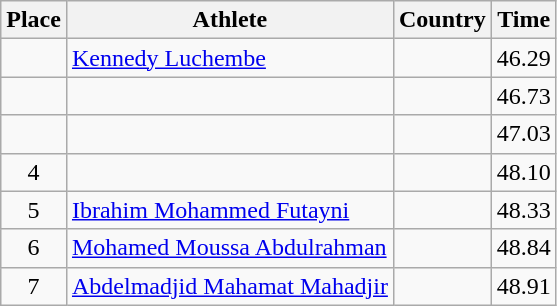<table class="wikitable">
<tr>
<th>Place</th>
<th>Athlete</th>
<th>Country</th>
<th>Time</th>
</tr>
<tr>
<td align=center></td>
<td><a href='#'>Kennedy Luchembe</a></td>
<td></td>
<td>46.29</td>
</tr>
<tr>
<td align=center></td>
<td></td>
<td></td>
<td>46.73</td>
</tr>
<tr>
<td align=center></td>
<td></td>
<td></td>
<td>47.03</td>
</tr>
<tr>
<td align=center>4</td>
<td></td>
<td></td>
<td>48.10</td>
</tr>
<tr>
<td align=center>5</td>
<td><a href='#'>Ibrahim Mohammed Futayni</a></td>
<td></td>
<td>48.33</td>
</tr>
<tr>
<td align=center>6</td>
<td><a href='#'>Mohamed Moussa Abdulrahman</a></td>
<td></td>
<td>48.84</td>
</tr>
<tr>
<td align=center>7</td>
<td><a href='#'>Abdelmadjid Mahamat Mahadjir</a></td>
<td></td>
<td>48.91</td>
</tr>
</table>
